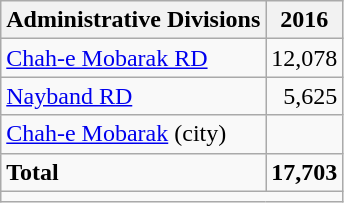<table class="wikitable">
<tr>
<th>Administrative Divisions</th>
<th>2016</th>
</tr>
<tr>
<td><a href='#'>Chah-e Mobarak RD</a></td>
<td style="text-align: right;">12,078</td>
</tr>
<tr>
<td><a href='#'>Nayband RD</a></td>
<td style="text-align: right;">5,625</td>
</tr>
<tr>
<td><a href='#'>Chah-e Mobarak</a> (city)</td>
<td style="text-align: right;"></td>
</tr>
<tr>
<td><strong>Total</strong></td>
<td style="text-align: right;"><strong>17,703</strong></td>
</tr>
<tr>
<td colspan=2></td>
</tr>
</table>
